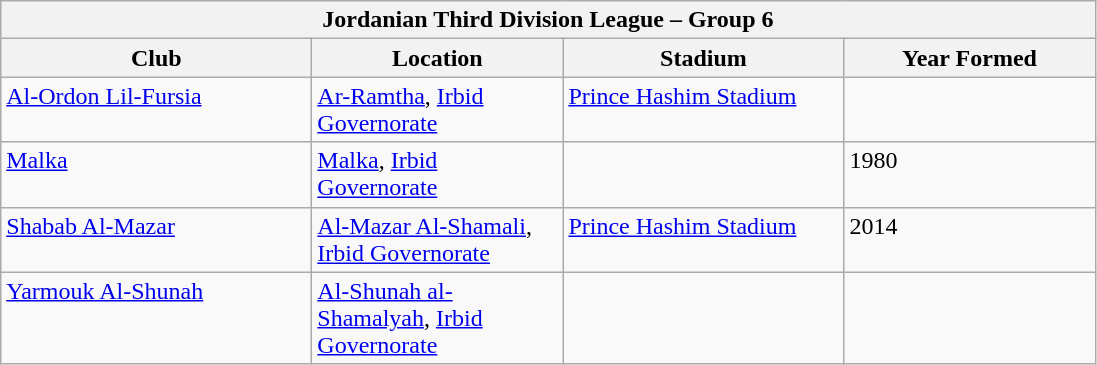<table class="wikitable">
<tr>
<th colspan="4">Jordanian Third Division League – Group 6</th>
</tr>
<tr>
<th style="width:200px;">Club</th>
<th style="width:160px;">Location</th>
<th style="width:180px;">Stadium</th>
<th style="width:160px;">Year Formed</th>
</tr>
<tr style="vertical-align:top;">
<td><a href='#'>Al-Ordon Lil-Fursia</a></td>
<td><a href='#'>Ar-Ramtha</a>, <a href='#'>Irbid Governorate</a></td>
<td><a href='#'>Prince Hashim Stadium</a></td>
<td></td>
</tr>
<tr style="vertical-align:top;">
<td><a href='#'>Malka</a></td>
<td><a href='#'>Malka</a>, <a href='#'>Irbid Governorate</a></td>
<td></td>
<td>1980</td>
</tr>
<tr style="vertical-align:top;">
<td><a href='#'>Shabab Al-Mazar</a></td>
<td><a href='#'>Al-Mazar Al-Shamali</a>, <a href='#'>Irbid Governorate</a></td>
<td><a href='#'>Prince Hashim Stadium</a></td>
<td>2014</td>
</tr>
<tr style="vertical-align:top;">
<td><a href='#'>Yarmouk Al-Shunah</a></td>
<td><a href='#'>Al-Shunah al-Shamalyah</a>, <a href='#'>Irbid Governorate</a></td>
<td></td>
<td></td>
</tr>
</table>
